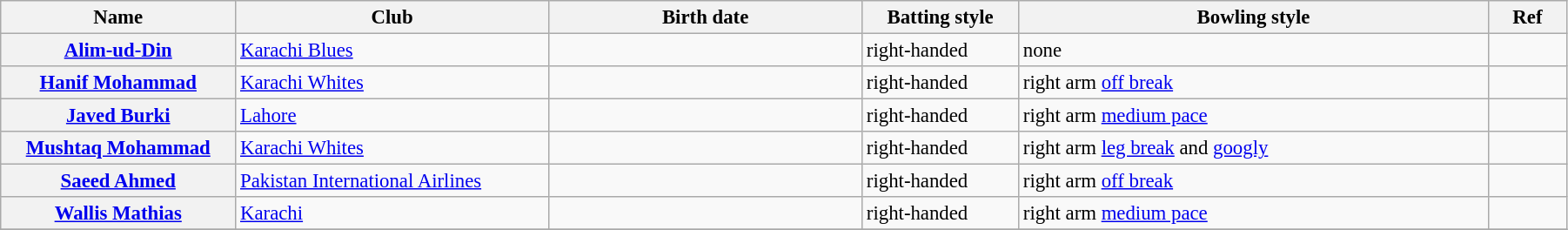<table class="wikitable plainrowheaders" style="font-size:95%; width:95%;">
<tr>
<th scope="col" width="15%">Name</th>
<th scope="col" width="20%">Club</th>
<th scope="col" width="20%">Birth date</th>
<th scope="col" width="10%">Batting style</th>
<th scope="col" width="30%">Bowling style</th>
<th scope="col" width="5%">Ref</th>
</tr>
<tr>
<th scope="row"><a href='#'>Alim-ud-Din</a></th>
<td><a href='#'>Karachi Blues</a></td>
<td></td>
<td>right-handed</td>
<td>none</td>
<td></td>
</tr>
<tr>
<th scope="row"><a href='#'>Hanif Mohammad</a></th>
<td><a href='#'>Karachi Whites</a></td>
<td></td>
<td>right-handed</td>
<td>right arm <a href='#'>off break</a></td>
<td></td>
</tr>
<tr>
<th scope="row"><a href='#'>Javed Burki</a></th>
<td><a href='#'>Lahore</a></td>
<td></td>
<td>right-handed</td>
<td>right arm <a href='#'>medium pace</a></td>
<td></td>
</tr>
<tr>
<th scope="row"><a href='#'>Mushtaq Mohammad</a></th>
<td><a href='#'>Karachi Whites</a></td>
<td></td>
<td>right-handed</td>
<td>right arm <a href='#'>leg break</a> and <a href='#'>googly</a></td>
<td></td>
</tr>
<tr>
<th scope="row"><a href='#'>Saeed Ahmed</a></th>
<td><a href='#'>Pakistan International Airlines</a></td>
<td></td>
<td>right-handed</td>
<td>right arm <a href='#'>off break</a></td>
<td></td>
</tr>
<tr>
<th scope="row"><a href='#'>Wallis Mathias</a></th>
<td><a href='#'>Karachi</a></td>
<td></td>
<td>right-handed</td>
<td>right arm <a href='#'>medium pace</a></td>
<td></td>
</tr>
<tr>
</tr>
</table>
